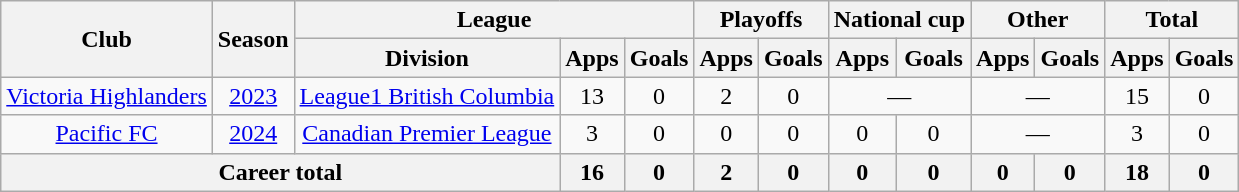<table class="wikitable" style="text-align: center">
<tr>
<th rowspan="2">Club</th>
<th rowspan="2">Season</th>
<th colspan="3">League</th>
<th colspan="2">Playoffs</th>
<th colspan="2">National cup</th>
<th colspan="2">Other</th>
<th colspan="2">Total</th>
</tr>
<tr>
<th>Division</th>
<th>Apps</th>
<th>Goals</th>
<th>Apps</th>
<th>Goals</th>
<th>Apps</th>
<th>Goals</th>
<th>Apps</th>
<th>Goals</th>
<th>Apps</th>
<th>Goals</th>
</tr>
<tr>
<td><a href='#'>Victoria Highlanders</a></td>
<td><a href='#'>2023</a></td>
<td><a href='#'>League1 British Columbia</a></td>
<td>13</td>
<td>0</td>
<td>2</td>
<td>0</td>
<td colspan="2">—</td>
<td colspan="2">—</td>
<td>15</td>
<td>0</td>
</tr>
<tr>
<td><a href='#'>Pacific FC</a></td>
<td><a href='#'>2024</a></td>
<td><a href='#'>Canadian Premier League</a></td>
<td>3</td>
<td>0</td>
<td>0</td>
<td>0</td>
<td>0</td>
<td>0</td>
<td colspan="2">—</td>
<td>3</td>
<td>0</td>
</tr>
<tr>
<th colspan="3">Career total</th>
<th>16</th>
<th>0</th>
<th>2</th>
<th>0</th>
<th>0</th>
<th>0</th>
<th>0</th>
<th>0</th>
<th>18</th>
<th>0</th>
</tr>
</table>
